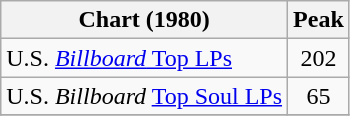<table class="wikitable">
<tr>
<th>Chart (1980)</th>
<th>Peak<br></th>
</tr>
<tr>
<td>U.S. <a href='#'><em>Billboard</em> Top LPs</a></td>
<td align="center">202</td>
</tr>
<tr>
<td>U.S. <em>Billboard</em> <a href='#'>Top Soul LPs</a></td>
<td align="center">65</td>
</tr>
<tr>
</tr>
</table>
